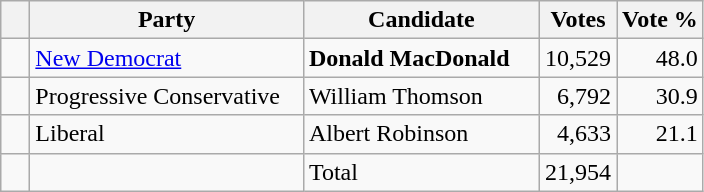<table class="wikitable">
<tr>
<th></th>
<th scope="col" style="width:175px;">Party</th>
<th scope="col" style="width:150px;">Candidate</th>
<th>Votes</th>
<th>Vote %</th>
</tr>
<tr>
<td>   </td>
<td><a href='#'>New Democrat</a></td>
<td><strong>Donald MacDonald</strong></td>
<td align=right>10,529</td>
<td align=right>48.0</td>
</tr>
<tr |>
<td>   </td>
<td>Progressive Conservative</td>
<td>William Thomson</td>
<td align=right>6,792</td>
<td align=right>30.9</td>
</tr>
<tr |>
<td>   </td>
<td>Liberal</td>
<td>Albert Robinson</td>
<td align=right>4,633</td>
<td align=right>21.1</td>
</tr>
<tr |>
<td></td>
<td></td>
<td>Total</td>
<td align=right>21,954</td>
<td></td>
</tr>
</table>
